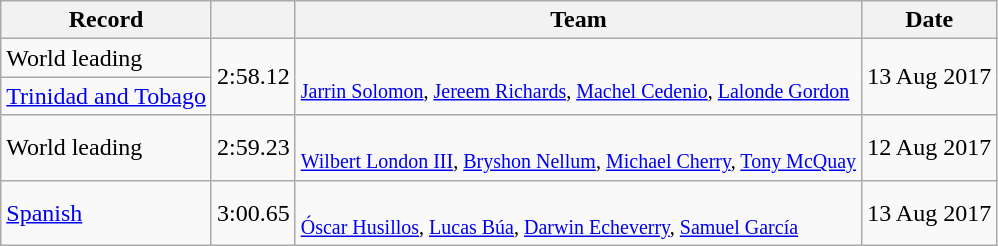<table class="wikitable">
<tr>
<th>Record</th>
<th></th>
<th>Team</th>
<th>Date</th>
</tr>
<tr>
<td>World leading</td>
<td rowspan=2>2:58.12</td>
<td rowspan=2><br><small><a href='#'>Jarrin Solomon</a>, <a href='#'>Jereem Richards</a>, <a href='#'>Machel Cedenio</a>, <a href='#'>Lalonde Gordon</a></small></td>
<td rowspan=2 align=right>13 Aug 2017</td>
</tr>
<tr>
<td><a href='#'>Trinidad and Tobago</a></td>
</tr>
<tr>
<td>World leading</td>
<td>2:59.23</td>
<td><br><small><a href='#'>Wilbert London III</a>, <a href='#'>Bryshon Nellum</a>, <a href='#'>Michael Cherry</a>, <a href='#'>Tony McQuay</a></small></td>
<td align=right>12 Aug 2017</td>
</tr>
<tr>
<td><a href='#'>Spanish</a></td>
<td>3:00.65</td>
<td><br><small><a href='#'>Óscar Husillos</a>, <a href='#'>Lucas Búa</a>, <a href='#'>Darwin Echeverry</a>, <a href='#'>Samuel García</a></small></td>
<td align=right>13 Aug 2017</td>
</tr>
</table>
